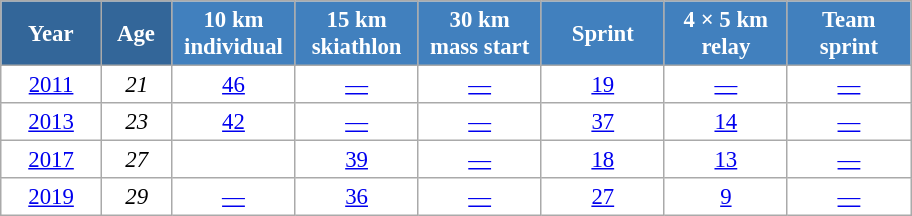<table class="wikitable" style="font-size:95%; text-align:center; border:grey solid 1px; border-collapse:collapse; background:#ffffff;">
<tr>
<th style="background-color:#369; color:white; width:60px;"> Year </th>
<th style="background-color:#369; color:white; width:40px;"> Age </th>
<th style="background-color:#4180be; color:white; width:75px;"> 10 km <br> individual </th>
<th style="background-color:#4180be; color:white; width:75px;"> 15 km <br> skiathlon </th>
<th style="background-color:#4180be; color:white; width:75px;"> 30 km <br> mass start </th>
<th style="background-color:#4180be; color:white; width:75px;"> Sprint </th>
<th style="background-color:#4180be; color:white; width:75px;"> 4 × 5 km <br> relay </th>
<th style="background-color:#4180be; color:white; width:75px;"> Team <br> sprint </th>
</tr>
<tr>
<td><a href='#'>2011</a></td>
<td><em>21</em></td>
<td><a href='#'>46</a></td>
<td><a href='#'>—</a></td>
<td><a href='#'>—</a></td>
<td><a href='#'>19</a></td>
<td><a href='#'>—</a></td>
<td><a href='#'>—</a></td>
</tr>
<tr>
<td><a href='#'>2013</a></td>
<td><em>23</em></td>
<td><a href='#'>42</a></td>
<td><a href='#'>—</a></td>
<td><a href='#'>—</a></td>
<td><a href='#'>37</a></td>
<td><a href='#'>14</a></td>
<td><a href='#'>—</a></td>
</tr>
<tr>
<td><a href='#'>2017</a></td>
<td><em>27</em></td>
<td><a href='#'></a></td>
<td><a href='#'>39</a></td>
<td><a href='#'>—</a></td>
<td><a href='#'>18</a></td>
<td><a href='#'>13</a></td>
<td><a href='#'>—</a></td>
</tr>
<tr>
<td><a href='#'>2019</a></td>
<td><em>29</em></td>
<td><a href='#'>—</a></td>
<td><a href='#'>36</a></td>
<td><a href='#'>—</a></td>
<td><a href='#'>27</a></td>
<td><a href='#'>9</a></td>
<td><a href='#'>—</a></td>
</tr>
</table>
